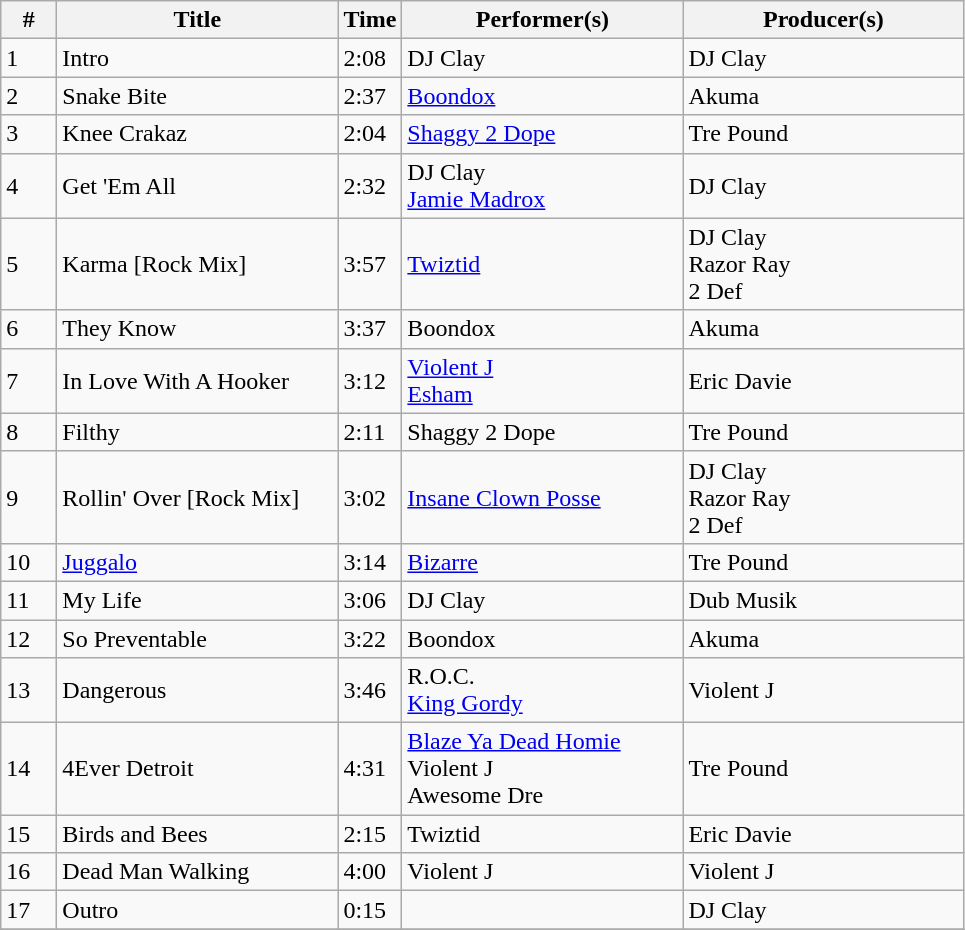<table class="wikitable">
<tr>
<th align="center" width="30">#</th>
<th align="center" width="180">Title</th>
<th align="center" width="20">Time</th>
<th align="center" width="180">Performer(s)</th>
<th align="center" width="180">Producer(s)</th>
</tr>
<tr>
<td>1</td>
<td>Intro</td>
<td>2:08</td>
<td>DJ Clay</td>
<td>DJ Clay</td>
</tr>
<tr>
<td>2</td>
<td>Snake Bite</td>
<td>2:37</td>
<td><a href='#'>Boondox</a></td>
<td>Akuma</td>
</tr>
<tr>
<td>3</td>
<td>Knee Crakaz</td>
<td>2:04</td>
<td><a href='#'>Shaggy 2 Dope</a></td>
<td>Tre Pound</td>
</tr>
<tr>
<td>4</td>
<td>Get 'Em All</td>
<td>2:32</td>
<td>DJ Clay<br><a href='#'>Jamie Madrox</a></td>
<td>DJ Clay</td>
</tr>
<tr>
<td>5</td>
<td>Karma [Rock Mix]</td>
<td>3:57</td>
<td><a href='#'>Twiztid</a></td>
<td>DJ Clay<br>Razor Ray<br>2 Def</td>
</tr>
<tr>
<td>6</td>
<td>They Know</td>
<td>3:37</td>
<td>Boondox</td>
<td>Akuma</td>
</tr>
<tr>
<td>7</td>
<td>In Love With A Hooker</td>
<td>3:12</td>
<td><a href='#'>Violent J</a><br><a href='#'>Esham</a></td>
<td>Eric Davie</td>
</tr>
<tr>
<td>8</td>
<td>Filthy</td>
<td>2:11</td>
<td>Shaggy 2 Dope</td>
<td>Tre Pound</td>
</tr>
<tr>
<td>9</td>
<td>Rollin' Over [Rock Mix]</td>
<td>3:02</td>
<td><a href='#'>Insane Clown Posse</a></td>
<td>DJ Clay<br>Razor Ray<br>2 Def</td>
</tr>
<tr>
<td>10</td>
<td><a href='#'>Juggalo</a></td>
<td>3:14</td>
<td><a href='#'>Bizarre</a></td>
<td>Tre Pound</td>
</tr>
<tr>
<td>11</td>
<td>My Life</td>
<td>3:06</td>
<td>DJ Clay</td>
<td>Dub Musik</td>
</tr>
<tr>
<td>12</td>
<td>So Preventable</td>
<td>3:22</td>
<td>Boondox<br></td>
<td>Akuma</td>
</tr>
<tr>
<td>13</td>
<td>Dangerous</td>
<td>3:46</td>
<td>R.O.C.<br><a href='#'>King Gordy</a></td>
<td>Violent J</td>
</tr>
<tr>
<td>14</td>
<td>4Ever Detroit</td>
<td>4:31</td>
<td><a href='#'>Blaze Ya Dead Homie</a><br>Violent J<br>Awesome Dre</td>
<td>Tre Pound</td>
</tr>
<tr>
<td>15</td>
<td>Birds and Bees</td>
<td>2:15</td>
<td>Twiztid</td>
<td>Eric Davie</td>
</tr>
<tr>
<td>16</td>
<td>Dead Man Walking</td>
<td>4:00</td>
<td>Violent J</td>
<td>Violent J</td>
</tr>
<tr>
<td>17</td>
<td>Outro</td>
<td>0:15</td>
<td></td>
<td>DJ Clay</td>
</tr>
<tr>
</tr>
</table>
